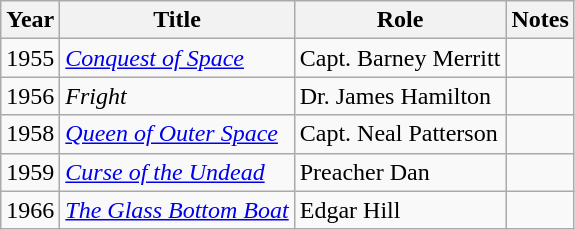<table class="wikitable plainrowheaders sortable">
<tr>
<th scope="col">Year</th>
<th scope="col">Title</th>
<th scope="col">Role</th>
<th scope="col" class="unsortable">Notes</th>
</tr>
<tr>
<td>1955</td>
<td><em><a href='#'>Conquest of Space</a></em></td>
<td>Capt. Barney Merritt</td>
<td></td>
</tr>
<tr>
<td>1956</td>
<td><em>Fright</em></td>
<td>Dr. James Hamilton</td>
<td></td>
</tr>
<tr>
<td>1958</td>
<td><em><a href='#'>Queen of Outer Space</a></em></td>
<td>Capt. Neal Patterson</td>
<td></td>
</tr>
<tr>
<td>1959</td>
<td><em><a href='#'>Curse of the Undead</a></em></td>
<td>Preacher Dan</td>
<td></td>
</tr>
<tr>
<td>1966</td>
<td><em><a href='#'>The Glass Bottom Boat</a></em></td>
<td>Edgar Hill</td>
<td></td>
</tr>
</table>
